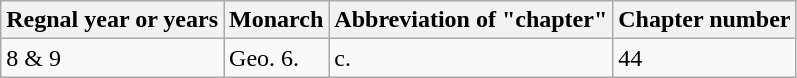<table class=wikitable>
<tr>
<th>Regnal year or years</th>
<th>Monarch</th>
<th>Abbreviation of "chapter"</th>
<th>Chapter number</th>
</tr>
<tr valign="top">
<td>8 & 9</td>
<td>Geo. 6.</td>
<td>c.</td>
<td>44</td>
</tr>
</table>
